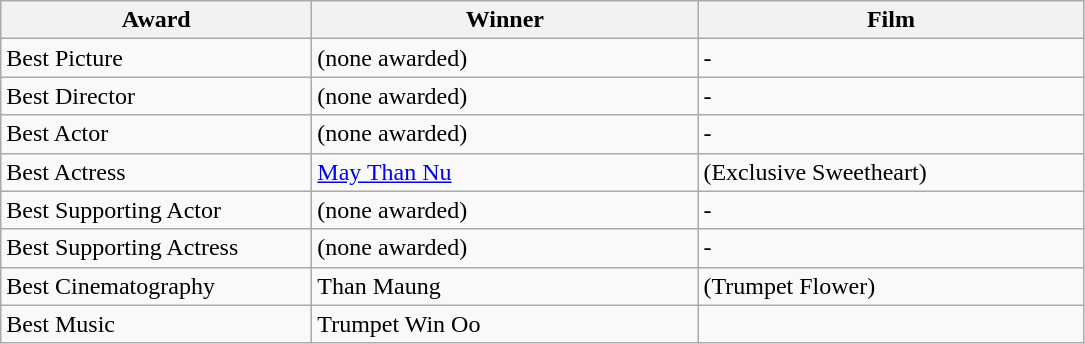<table class="wikitable">
<tr>
<th width="200"><strong>Award</strong></th>
<th width="250"><strong>Winner</strong></th>
<th width="250"><strong>Film</strong></th>
</tr>
<tr>
<td>Best Picture</td>
<td>(none awarded)</td>
<td>-</td>
</tr>
<tr>
<td>Best Director</td>
<td>(none awarded)</td>
<td>-</td>
</tr>
<tr>
<td>Best Actor</td>
<td>(none awarded)</td>
<td>-</td>
</tr>
<tr>
<td>Best Actress</td>
<td><a href='#'>May Than Nu</a></td>
<td> (Exclusive Sweetheart)</td>
</tr>
<tr>
<td>Best Supporting Actor</td>
<td>(none awarded)</td>
<td>-</td>
</tr>
<tr>
<td>Best Supporting Actress</td>
<td>(none awarded)</td>
<td>-</td>
</tr>
<tr>
<td>Best Cinematography</td>
<td>Than Maung</td>
<td> (Trumpet Flower)</td>
</tr>
<tr>
<td>Best Music</td>
<td>Trumpet Win Oo</td>
<td></td>
</tr>
</table>
